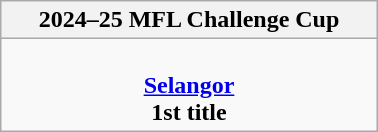<table class="wikitable" style="text-align: center; margin: 0 auto; width: 20%">
<tr>
<th>2024–25 MFL Challenge Cup</th>
</tr>
<tr>
<td><br><strong><a href='#'>Selangor</a></strong> <br> <strong>1st title</strong></td>
</tr>
</table>
